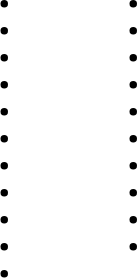<table>
<tr>
<td style="vertical-align:top; width:25%;"><br><ul><li></li><li></li><li></li><li></li><li></li><li></li><li></li><li></li><li></li><li></li><li></li></ul></td>
<td style="vertical-align:top; width:25%;"><br><ul><li></li><li></li><li></li><li></li><li></li><li></li><li></li><li></li><li></li><li></li></ul></td>
</tr>
</table>
